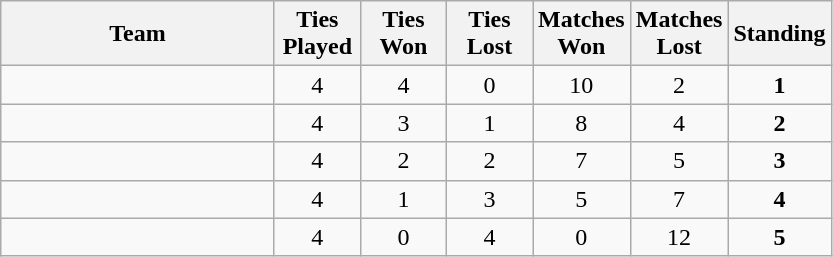<table class=wikitable style="text-align:center">
<tr>
<th width=175>Team</th>
<th width=50>Ties Played</th>
<th width=50>Ties Won</th>
<th width=50>Ties Lost</th>
<th width=50>Matches Won</th>
<th width=50>Matches Lost</th>
<th width=50>Standing</th>
</tr>
<tr>
<td style="text-align:left"></td>
<td>4</td>
<td>4</td>
<td>0</td>
<td>10</td>
<td>2</td>
<td><strong>1</strong></td>
</tr>
<tr>
<td style="text-align:left"></td>
<td>4</td>
<td>3</td>
<td>1</td>
<td>8</td>
<td>4</td>
<td><strong>2</strong></td>
</tr>
<tr>
<td style="text-align:left"></td>
<td>4</td>
<td>2</td>
<td>2</td>
<td>7</td>
<td>5</td>
<td><strong>3</strong></td>
</tr>
<tr>
<td style="text-align:left"></td>
<td>4</td>
<td>1</td>
<td>3</td>
<td>5</td>
<td>7</td>
<td><strong>4</strong></td>
</tr>
<tr>
<td style="text-align:left"></td>
<td>4</td>
<td>0</td>
<td>4</td>
<td>0</td>
<td>12</td>
<td><strong>5</strong></td>
</tr>
</table>
